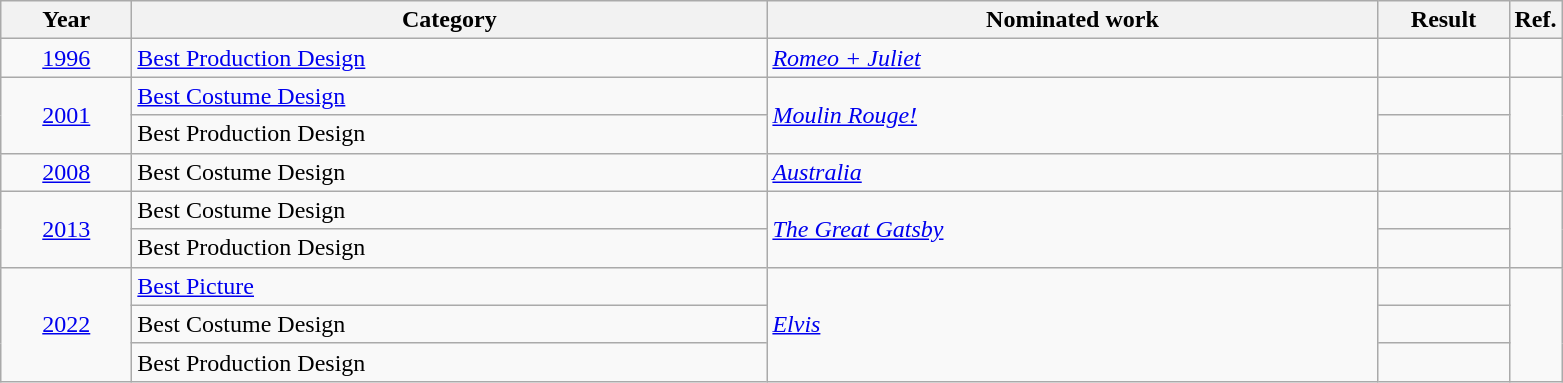<table class=wikitable>
<tr>
<th scope="col" style="width:5em;">Year</th>
<th scope="col" style="width:26em;">Category</th>
<th scope="col" style="width:25em;">Nominated work</th>
<th scope="col" style="width:5em;">Result</th>
<th>Ref.</th>
</tr>
<tr>
<td style="text-align:center;"><a href='#'>1996</a></td>
<td><a href='#'>Best Production Design</a></td>
<td><em><a href='#'>Romeo + Juliet</a></em></td>
<td></td>
<td style="text-align: center;"></td>
</tr>
<tr>
<td rowspan="2" style="text-align:center;"><a href='#'>2001</a></td>
<td><a href='#'>Best Costume Design</a></td>
<td rowspan="2"><em><a href='#'>Moulin Rouge!</a></em></td>
<td></td>
<td rowspan="2" style="text-align: center;"></td>
</tr>
<tr>
<td>Best Production Design</td>
<td></td>
</tr>
<tr>
<td style="text-align:center;"><a href='#'>2008</a></td>
<td>Best Costume Design</td>
<td><em><a href='#'>Australia</a></em></td>
<td></td>
<td style="text-align: center;"></td>
</tr>
<tr>
<td rowspan="2" style="text-align:center;"><a href='#'>2013</a></td>
<td>Best Costume Design</td>
<td rowspan="2"><em><a href='#'>The Great Gatsby</a></em></td>
<td></td>
<td rowspan="2" style="text-align: center;"></td>
</tr>
<tr>
<td>Best Production Design</td>
<td></td>
</tr>
<tr>
<td rowspan="3" style="text-align:center;"><a href='#'>2022</a></td>
<td><a href='#'>Best Picture</a></td>
<td rowspan="3"><em><a href='#'>Elvis</a></em></td>
<td></td>
<td rowspan="3" style="text-align: center;"></td>
</tr>
<tr>
<td>Best Costume Design</td>
<td></td>
</tr>
<tr>
<td>Best Production Design</td>
<td></td>
</tr>
</table>
